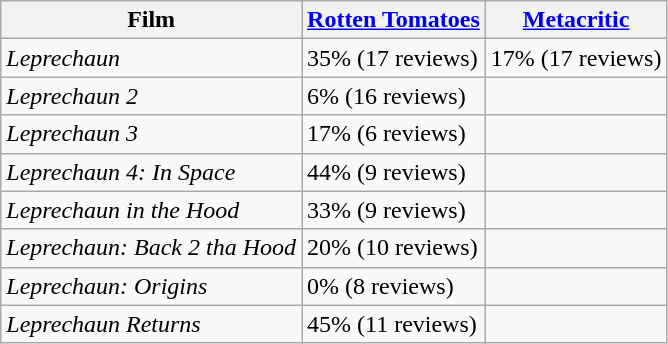<table class="wikitable sortable">
<tr>
<th>Film</th>
<th><a href='#'>Rotten Tomatoes</a></th>
<th><a href='#'>Metacritic</a></th>
</tr>
<tr>
<td><em>Leprechaun</em></td>
<td>35% (17 reviews)</td>
<td>17% (17 reviews)</td>
</tr>
<tr>
<td><em>Leprechaun 2</em></td>
<td>6% (16 reviews)</td>
<td></td>
</tr>
<tr>
<td><em>Leprechaun 3</em></td>
<td>17% (6 reviews)</td>
<td></td>
</tr>
<tr>
<td><em>Leprechaun 4: In Space</em></td>
<td>44% (9 reviews)</td>
<td></td>
</tr>
<tr>
<td><em>Leprechaun in the Hood</em></td>
<td>33% (9 reviews)</td>
<td></td>
</tr>
<tr>
<td><em>Leprechaun: Back 2 tha Hood</em></td>
<td>20% (10 reviews)</td>
<td></td>
</tr>
<tr>
<td><em>Leprechaun: Origins</em></td>
<td>0% (8 reviews)</td>
<td></td>
</tr>
<tr>
<td><em>Leprechaun Returns</em></td>
<td>45% (11 reviews)</td>
<td></td>
</tr>
</table>
